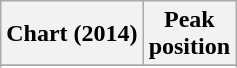<table class="wikitable plainrowheaders" style="text-align:center">
<tr>
<th>Chart (2014)</th>
<th>Peak<br>position</th>
</tr>
<tr>
</tr>
<tr>
</tr>
<tr>
</tr>
</table>
